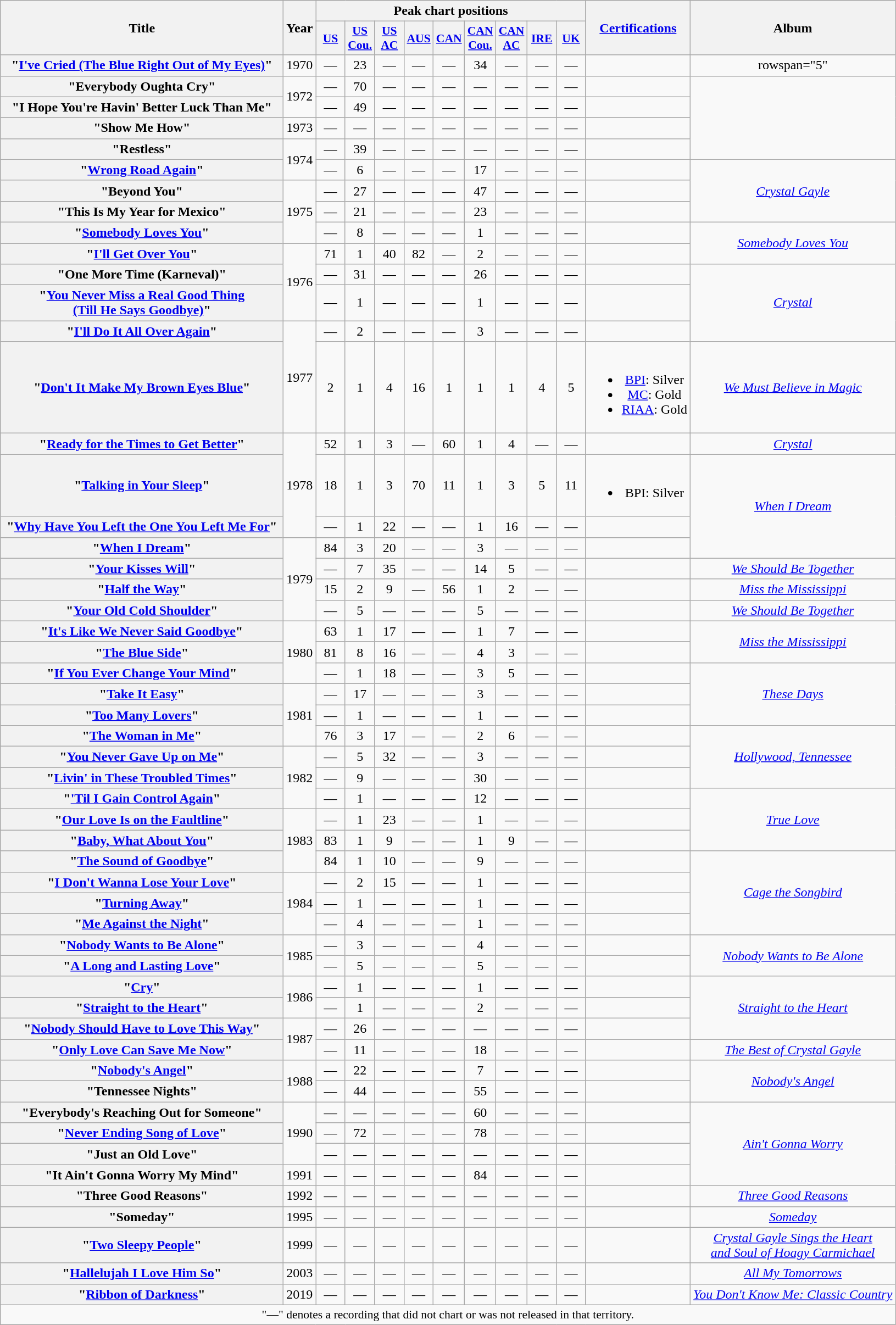<table class="wikitable plainrowheaders" style="text-align:center;" border="1">
<tr>
<th scope="col" rowspan="2" style="width:21em;">Title</th>
<th scope="col" rowspan="2">Year</th>
<th scope="col" colspan="9">Peak chart positions</th>
<th scope="col" rowspan="2"><a href='#'>Certifications</a></th>
<th scope="col" rowspan="2">Album</th>
</tr>
<tr>
<th scope="col" style="width:2em;font-size:90%;"><a href='#'>US</a><br></th>
<th scope="col" style="width:2em;font-size:90%;"><a href='#'>US<br>Cou.</a><br></th>
<th scope="col" style="width:2em;font-size:90%;"><a href='#'>US<br>AC</a><br></th>
<th scope="col" style="width:2em;font-size:90%;"><a href='#'>AUS</a><br></th>
<th scope="col" style="width:2em;font-size:90%;"><a href='#'>CAN</a><br></th>
<th scope="col" style="width:2em;font-size:90%;"><a href='#'>CAN<br>Cou.</a><br></th>
<th scope="col" style="width:2em;font-size:90%;"><a href='#'>CAN<br>AC</a><br></th>
<th scope="col" style="width:2em;font-size:90%;"><a href='#'>IRE</a><br></th>
<th scope="col" style="width:2em;font-size:90%;"><a href='#'>UK</a><br></th>
</tr>
<tr>
<th scope="row">"<a href='#'>I've Cried (The Blue Right Out of My Eyes)</a>"</th>
<td>1970</td>
<td>—</td>
<td>23</td>
<td>—</td>
<td>—</td>
<td>—</td>
<td>34</td>
<td>—</td>
<td>—</td>
<td>—</td>
<td></td>
<td>rowspan="5" </td>
</tr>
<tr>
<th scope="row">"Everybody Oughta Cry"</th>
<td rowspan="2">1972</td>
<td>—</td>
<td>70</td>
<td>—</td>
<td>—</td>
<td>—</td>
<td>—</td>
<td>—</td>
<td>—</td>
<td>—</td>
<td></td>
</tr>
<tr>
<th scope="row">"I Hope You're Havin' Better Luck Than Me"</th>
<td>—</td>
<td>49</td>
<td>—</td>
<td>—</td>
<td>—</td>
<td>—</td>
<td>—</td>
<td>—</td>
<td>—</td>
<td></td>
</tr>
<tr>
<th scope="row">"Show Me How"</th>
<td>1973</td>
<td>—</td>
<td>—</td>
<td>—</td>
<td>—</td>
<td>—</td>
<td>—</td>
<td>—</td>
<td>—</td>
<td>—</td>
<td></td>
</tr>
<tr>
<th scope="row">"Restless"</th>
<td rowspan="2">1974</td>
<td>—</td>
<td>39</td>
<td>—</td>
<td>—</td>
<td>—</td>
<td>—</td>
<td>—</td>
<td>—</td>
<td>—</td>
<td></td>
</tr>
<tr>
<th scope="row">"<a href='#'>Wrong Road Again</a>"</th>
<td>—</td>
<td>6</td>
<td>—</td>
<td>—</td>
<td>—</td>
<td>17</td>
<td>—</td>
<td>—</td>
<td>—</td>
<td></td>
<td rowspan="3"><em><a href='#'>Crystal Gayle</a></em></td>
</tr>
<tr>
<th scope="row">"Beyond You"</th>
<td rowspan="3">1975</td>
<td>—</td>
<td>27</td>
<td>—</td>
<td>—</td>
<td>—</td>
<td>47</td>
<td>—</td>
<td>—</td>
<td>—</td>
<td></td>
</tr>
<tr>
<th scope="row">"This Is My Year for Mexico"</th>
<td>—</td>
<td>21</td>
<td>—</td>
<td>—</td>
<td>—</td>
<td>23</td>
<td>—</td>
<td>—</td>
<td>—</td>
<td></td>
</tr>
<tr>
<th scope="row">"<a href='#'>Somebody Loves You</a>"</th>
<td>—</td>
<td>8</td>
<td>—</td>
<td>—</td>
<td>—</td>
<td>1</td>
<td>—</td>
<td>—</td>
<td>—</td>
<td></td>
<td rowspan="2"><em><a href='#'>Somebody Loves You</a></em></td>
</tr>
<tr>
<th scope="row">"<a href='#'>I'll Get Over You</a>"</th>
<td rowspan="3">1976</td>
<td>71</td>
<td>1</td>
<td>40</td>
<td>82</td>
<td>—</td>
<td>2</td>
<td>—</td>
<td>—</td>
<td>—</td>
<td></td>
</tr>
<tr>
<th scope="row">"One More Time (Karneval)"</th>
<td>—</td>
<td>31</td>
<td>—</td>
<td>—</td>
<td>—</td>
<td>26</td>
<td>—</td>
<td>—</td>
<td>—</td>
<td></td>
<td rowspan="3"><em><a href='#'>Crystal</a></em></td>
</tr>
<tr>
<th scope="row">"<a href='#'>You Never Miss a Real Good Thing<br>(Till He Says Goodbye)</a>"</th>
<td>—</td>
<td>1</td>
<td>—</td>
<td>—</td>
<td>—</td>
<td>1</td>
<td>—</td>
<td>—</td>
<td>—</td>
<td></td>
</tr>
<tr>
<th scope="row">"<a href='#'>I'll Do It All Over Again</a>"</th>
<td rowspan="2">1977</td>
<td>—</td>
<td>2</td>
<td>—</td>
<td>—</td>
<td>—</td>
<td>3</td>
<td>—</td>
<td>—</td>
<td>—</td>
<td></td>
</tr>
<tr>
<th scope="row">"<a href='#'>Don't It Make My Brown Eyes Blue</a>"</th>
<td>2</td>
<td>1</td>
<td>4</td>
<td>16</td>
<td>1</td>
<td>1</td>
<td>1</td>
<td>4</td>
<td>5</td>
<td><br><ul><li><a href='#'>BPI</a>: Silver</li><li><a href='#'>MC</a>: Gold</li><li><a href='#'>RIAA</a>: Gold</li></ul></td>
<td><em><a href='#'>We Must Believe in Magic</a></em></td>
</tr>
<tr>
<th scope="row">"<a href='#'>Ready for the Times to Get Better</a>"</th>
<td rowspan="3">1978</td>
<td>52</td>
<td>1</td>
<td>3</td>
<td>—</td>
<td>60</td>
<td>1</td>
<td>4</td>
<td>—</td>
<td>—</td>
<td></td>
<td><em><a href='#'>Crystal</a></em></td>
</tr>
<tr>
<th scope="row">"<a href='#'>Talking in Your Sleep</a>"</th>
<td>18</td>
<td>1</td>
<td>3</td>
<td>70</td>
<td>11</td>
<td>1</td>
<td>3</td>
<td>5</td>
<td>11</td>
<td><br><ul><li>BPI: Silver</li></ul></td>
<td rowspan="3"><em><a href='#'>When I Dream</a></em></td>
</tr>
<tr>
<th scope="row">"<a href='#'>Why Have You Left the One You Left Me For</a>"</th>
<td>—</td>
<td>1</td>
<td>22</td>
<td>—</td>
<td>—</td>
<td>1</td>
<td>16</td>
<td>—</td>
<td>—</td>
<td></td>
</tr>
<tr>
<th scope="row">"<a href='#'>When I Dream</a>"</th>
<td rowspan="4">1979</td>
<td>84</td>
<td>3</td>
<td>20</td>
<td>—</td>
<td>—</td>
<td>3</td>
<td>—</td>
<td>—</td>
<td>—</td>
<td></td>
</tr>
<tr>
<th scope="row">"<a href='#'>Your Kisses Will</a>"</th>
<td>—</td>
<td>7</td>
<td>35</td>
<td>—</td>
<td>—</td>
<td>14</td>
<td>5</td>
<td>—</td>
<td>—</td>
<td></td>
<td><em><a href='#'>We Should Be Together</a></em></td>
</tr>
<tr>
<th scope="row">"<a href='#'>Half the Way</a>"</th>
<td>15</td>
<td>2</td>
<td>9</td>
<td>—</td>
<td>56</td>
<td>1</td>
<td>2</td>
<td>—</td>
<td>—</td>
<td></td>
<td><em><a href='#'>Miss the Mississippi</a></em></td>
</tr>
<tr>
<th scope="row">"<a href='#'>Your Old Cold Shoulder</a>"</th>
<td>—</td>
<td>5</td>
<td>—</td>
<td>—</td>
<td>—</td>
<td>5</td>
<td>—</td>
<td>—</td>
<td>—</td>
<td></td>
<td><em><a href='#'>We Should Be Together</a></em></td>
</tr>
<tr>
<th scope="row">"<a href='#'>It's Like We Never Said Goodbye</a>"</th>
<td rowspan="3">1980</td>
<td>63</td>
<td>1</td>
<td>17</td>
<td>—</td>
<td>—</td>
<td>1</td>
<td>7</td>
<td>—</td>
<td>—</td>
<td></td>
<td rowspan="2"><em><a href='#'>Miss the Mississippi</a></em></td>
</tr>
<tr>
<th scope="row">"<a href='#'>The Blue Side</a>"</th>
<td>81</td>
<td>8</td>
<td>16</td>
<td>—</td>
<td>—</td>
<td>4</td>
<td>3</td>
<td>—</td>
<td>—</td>
<td></td>
</tr>
<tr>
<th scope="row">"<a href='#'>If You Ever Change Your Mind</a>"</th>
<td>—</td>
<td>1</td>
<td>18</td>
<td>—</td>
<td>—</td>
<td>3</td>
<td>5</td>
<td>—</td>
<td>—</td>
<td></td>
<td rowspan="3"><em><a href='#'>These Days</a></em></td>
</tr>
<tr>
<th scope="row">"<a href='#'>Take It Easy</a>"</th>
<td rowspan="3">1981</td>
<td>—</td>
<td>17</td>
<td>—</td>
<td>—</td>
<td>—</td>
<td>3</td>
<td>—</td>
<td>—</td>
<td>—</td>
<td></td>
</tr>
<tr>
<th scope="row">"<a href='#'>Too Many Lovers</a>"</th>
<td>—</td>
<td>1</td>
<td>—</td>
<td>—</td>
<td>—</td>
<td>1</td>
<td>—</td>
<td>—</td>
<td>—</td>
<td></td>
</tr>
<tr>
<th scope="row">"<a href='#'>The Woman in Me</a>"</th>
<td>76</td>
<td>3</td>
<td>17</td>
<td>—</td>
<td>—</td>
<td>2</td>
<td>6</td>
<td>—</td>
<td>—</td>
<td></td>
<td rowspan="3"><em><a href='#'>Hollywood, Tennessee</a></em></td>
</tr>
<tr>
<th scope="row">"<a href='#'>You Never Gave Up on Me</a>"</th>
<td rowspan="3">1982</td>
<td>—</td>
<td>5</td>
<td>32</td>
<td>—</td>
<td>—</td>
<td>3</td>
<td>—</td>
<td>—</td>
<td>—</td>
<td></td>
</tr>
<tr>
<th scope="row">"<a href='#'>Livin' in These Troubled Times</a>"</th>
<td>—</td>
<td>9</td>
<td>—</td>
<td>—</td>
<td>—</td>
<td>30</td>
<td>—</td>
<td>—</td>
<td>—</td>
<td></td>
</tr>
<tr>
<th scope="row">"<a href='#'>'Til I Gain Control Again</a>"</th>
<td>—</td>
<td>1</td>
<td>—</td>
<td>—</td>
<td>—</td>
<td>12</td>
<td>—</td>
<td>—</td>
<td>—</td>
<td></td>
<td rowspan="3"><em><a href='#'>True Love</a></em></td>
</tr>
<tr>
<th scope="row">"<a href='#'>Our Love Is on the Faultline</a>"</th>
<td rowspan="3">1983</td>
<td>—</td>
<td>1</td>
<td>23</td>
<td>—</td>
<td>—</td>
<td>1</td>
<td>—</td>
<td>—</td>
<td>—</td>
<td></td>
</tr>
<tr>
<th scope="row">"<a href='#'>Baby, What About You</a>"</th>
<td>83</td>
<td>1</td>
<td>9</td>
<td>—</td>
<td>—</td>
<td>1</td>
<td>9</td>
<td>—</td>
<td>—</td>
<td></td>
</tr>
<tr>
<th scope="row">"<a href='#'>The Sound of Goodbye</a>"</th>
<td>84</td>
<td>1</td>
<td>10</td>
<td>—</td>
<td>—</td>
<td>9</td>
<td>—</td>
<td>—</td>
<td>—</td>
<td></td>
<td rowspan="4"><em><a href='#'>Cage the Songbird</a></em></td>
</tr>
<tr>
<th scope="row">"<a href='#'>I Don't Wanna Lose Your Love</a>"</th>
<td rowspan="3">1984</td>
<td>—</td>
<td>2</td>
<td>15</td>
<td>—</td>
<td>—</td>
<td>1</td>
<td>—</td>
<td>—</td>
<td>—</td>
<td></td>
</tr>
<tr>
<th scope="row">"<a href='#'>Turning Away</a>"</th>
<td>—</td>
<td>1</td>
<td>—</td>
<td>—</td>
<td>—</td>
<td>1</td>
<td>—</td>
<td>—</td>
<td>—</td>
<td></td>
</tr>
<tr>
<th scope="row">"<a href='#'>Me Against the Night</a>"</th>
<td>—</td>
<td>4</td>
<td>—</td>
<td>—</td>
<td>—</td>
<td>1</td>
<td>—</td>
<td>—</td>
<td>—</td>
<td></td>
</tr>
<tr>
<th scope="row">"<a href='#'>Nobody Wants to Be Alone</a>"</th>
<td rowspan="2">1985</td>
<td>—</td>
<td>3</td>
<td>—</td>
<td>—</td>
<td>—</td>
<td>4</td>
<td>—</td>
<td>—</td>
<td>—</td>
<td></td>
<td rowspan="2"><em><a href='#'>Nobody Wants to Be Alone</a></em></td>
</tr>
<tr>
<th scope="row">"<a href='#'>A Long and Lasting Love</a>"</th>
<td>—</td>
<td>5</td>
<td>—</td>
<td>—</td>
<td>—</td>
<td>5</td>
<td>—</td>
<td>—</td>
<td>—</td>
<td></td>
</tr>
<tr>
<th scope="row">"<a href='#'>Cry</a>"</th>
<td rowspan="2">1986</td>
<td>—</td>
<td>1</td>
<td>—</td>
<td>—</td>
<td>—</td>
<td>1</td>
<td>—</td>
<td>—</td>
<td>—</td>
<td></td>
<td rowspan="3"><em><a href='#'>Straight to the Heart</a></em></td>
</tr>
<tr>
<th scope="row">"<a href='#'>Straight to the Heart</a>"</th>
<td>—</td>
<td>1</td>
<td>—</td>
<td>—</td>
<td>—</td>
<td>2</td>
<td>—</td>
<td>—</td>
<td>—</td>
<td></td>
</tr>
<tr>
<th scope="row">"<a href='#'>Nobody Should Have to Love This Way</a>"</th>
<td rowspan="2">1987</td>
<td>—</td>
<td>26</td>
<td>—</td>
<td>—</td>
<td>—</td>
<td>—</td>
<td>—</td>
<td>—</td>
<td>—</td>
<td></td>
</tr>
<tr>
<th scope="row">"<a href='#'>Only Love Can Save Me Now</a>"</th>
<td>—</td>
<td>11</td>
<td>—</td>
<td>—</td>
<td>—</td>
<td>18</td>
<td>—</td>
<td>—</td>
<td>—</td>
<td></td>
<td><em><a href='#'>The Best of Crystal Gayle</a></em></td>
</tr>
<tr>
<th scope="row">"<a href='#'>Nobody's Angel</a>"</th>
<td rowspan="2">1988</td>
<td>—</td>
<td>22</td>
<td>—</td>
<td>—</td>
<td>—</td>
<td>7</td>
<td>—</td>
<td>—</td>
<td>—</td>
<td></td>
<td rowspan="2"><em><a href='#'>Nobody's Angel</a></em></td>
</tr>
<tr>
<th scope="row">"Tennessee Nights"</th>
<td>—</td>
<td>44</td>
<td>—</td>
<td>—</td>
<td>—</td>
<td>55</td>
<td>—</td>
<td>—</td>
<td>—</td>
<td></td>
</tr>
<tr>
<th scope="row">"Everybody's Reaching Out for Someone"</th>
<td rowspan="3">1990</td>
<td>—</td>
<td>—</td>
<td>—</td>
<td>—</td>
<td>—</td>
<td>60</td>
<td>—</td>
<td>—</td>
<td>—</td>
<td></td>
<td rowspan="4"><em><a href='#'>Ain't Gonna Worry</a></em></td>
</tr>
<tr>
<th scope="row">"<a href='#'>Never Ending Song of Love</a>"</th>
<td>—</td>
<td>72</td>
<td>—</td>
<td>—</td>
<td>—</td>
<td>78</td>
<td>—</td>
<td>—</td>
<td>—</td>
<td></td>
</tr>
<tr>
<th scope="row">"Just an Old Love"</th>
<td>—</td>
<td>—</td>
<td>—</td>
<td>—</td>
<td>—</td>
<td>—</td>
<td>—</td>
<td>—</td>
<td>—</td>
<td></td>
</tr>
<tr>
<th scope="row">"It Ain't Gonna Worry My Mind"</th>
<td>1991</td>
<td>—</td>
<td>—</td>
<td>—</td>
<td>—</td>
<td>—</td>
<td>84</td>
<td>—</td>
<td>—</td>
<td>—</td>
<td></td>
</tr>
<tr>
<th scope="row">"Three Good Reasons"</th>
<td>1992</td>
<td>—</td>
<td>—</td>
<td>—</td>
<td>—</td>
<td>—</td>
<td>—</td>
<td>—</td>
<td>—</td>
<td>—</td>
<td></td>
<td><em><a href='#'>Three Good Reasons</a></em></td>
</tr>
<tr>
<th scope="row">"Someday"</th>
<td>1995</td>
<td>—</td>
<td>—</td>
<td>—</td>
<td>—</td>
<td>—</td>
<td>—</td>
<td>—</td>
<td>—</td>
<td>—</td>
<td></td>
<td><em><a href='#'>Someday</a></em></td>
</tr>
<tr>
<th scope="row">"<a href='#'>Two Sleepy People</a>" </th>
<td>1999</td>
<td>—</td>
<td>—</td>
<td>—</td>
<td>—</td>
<td>—</td>
<td>—</td>
<td>—</td>
<td>—</td>
<td>—</td>
<td></td>
<td><em><a href='#'>Crystal Gayle Sings the Heart<br>and Soul of Hoagy Carmichael</a></em></td>
</tr>
<tr>
<th scope="row">"<a href='#'>Hallelujah I Love Him So</a>"</th>
<td>2003</td>
<td>—</td>
<td>—</td>
<td>—</td>
<td>—</td>
<td>—</td>
<td>—</td>
<td>—</td>
<td>—</td>
<td>—</td>
<td></td>
<td><em><a href='#'>All My Tomorrows</a></em></td>
</tr>
<tr>
<th scope="row">"<a href='#'>Ribbon of Darkness</a>"</th>
<td>2019</td>
<td>—</td>
<td>—</td>
<td>—</td>
<td>—</td>
<td>—</td>
<td>—</td>
<td>—</td>
<td>—</td>
<td>—</td>
<td></td>
<td><em><a href='#'>You Don't Know Me: Classic Country</a></em></td>
</tr>
<tr>
<td colspan="13" style="font-size:90%">"—" denotes a recording that did not chart or was not released in that territory.</td>
</tr>
</table>
